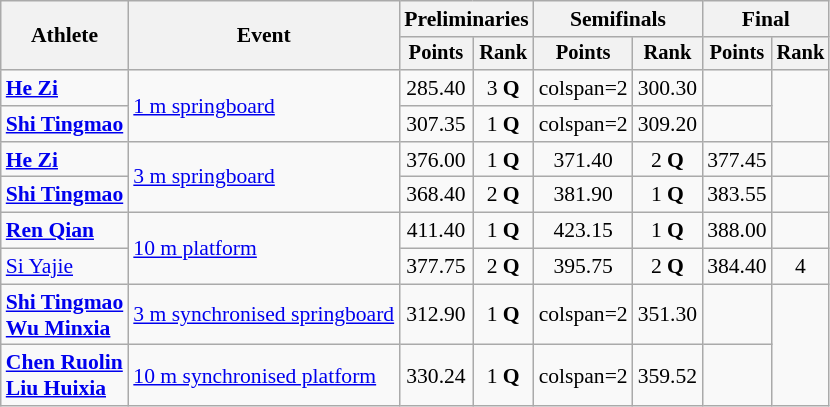<table class=wikitable style="font-size:90%;">
<tr>
<th rowspan="2">Athlete</th>
<th rowspan="2">Event</th>
<th colspan="2">Preliminaries</th>
<th colspan="2">Semifinals</th>
<th colspan="2">Final</th>
</tr>
<tr style="font-size:95%">
<th>Points</th>
<th>Rank</th>
<th>Points</th>
<th>Rank</th>
<th>Points</th>
<th>Rank</th>
</tr>
<tr align=center>
<td align=left><strong><a href='#'>He Zi</a></strong></td>
<td align=left rowspan=2><a href='#'>1 m springboard</a></td>
<td>285.40</td>
<td>3 <strong>Q</strong></td>
<td>colspan=2 </td>
<td>300.30</td>
<td></td>
</tr>
<tr align=center>
<td align=left><strong><a href='#'>Shi Tingmao</a></strong></td>
<td>307.35</td>
<td>1 <strong>Q</strong></td>
<td>colspan=2 </td>
<td>309.20</td>
<td></td>
</tr>
<tr align=center>
<td align=left><strong><a href='#'>He Zi</a></strong></td>
<td align=left rowspan=2><a href='#'>3 m springboard</a></td>
<td>376.00</td>
<td>1 <strong>Q</strong></td>
<td>371.40</td>
<td>2 <strong>Q</strong></td>
<td>377.45</td>
<td></td>
</tr>
<tr align=center>
<td align=left><strong><a href='#'>Shi Tingmao</a></strong></td>
<td>368.40</td>
<td>2 <strong>Q</strong></td>
<td>381.90</td>
<td>1 <strong>Q</strong></td>
<td>383.55</td>
<td></td>
</tr>
<tr align=center>
<td align=left><strong><a href='#'>Ren Qian</a></strong></td>
<td align=left rowspan=2><a href='#'>10 m platform</a></td>
<td>411.40</td>
<td>1 <strong>Q</strong></td>
<td>423.15</td>
<td>1 <strong>Q</strong></td>
<td>388.00</td>
<td></td>
</tr>
<tr align=center>
<td align=left><a href='#'>Si Yajie</a></td>
<td>377.75</td>
<td>2 <strong>Q</strong></td>
<td>395.75</td>
<td>2 <strong>Q</strong></td>
<td>384.40</td>
<td>4</td>
</tr>
<tr align=center>
<td align=left><strong><a href='#'>Shi Tingmao</a><br><a href='#'>Wu Minxia</a></strong></td>
<td align=left><a href='#'>3 m synchronised springboard</a></td>
<td>312.90</td>
<td>1 <strong>Q</strong></td>
<td>colspan=2 </td>
<td>351.30</td>
<td></td>
</tr>
<tr align=center>
<td align=left><strong><a href='#'>Chen Ruolin</a><br><a href='#'>Liu Huixia</a></strong></td>
<td align=left><a href='#'>10 m synchronised platform</a></td>
<td>330.24</td>
<td>1 <strong>Q</strong></td>
<td>colspan=2 </td>
<td>359.52</td>
<td></td>
</tr>
</table>
